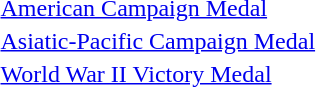<table>
<tr>
<td></td>
<td><a href='#'>American Campaign Medal</a></td>
</tr>
<tr>
<td></td>
<td><a href='#'>Asiatic-Pacific Campaign Medal</a></td>
</tr>
<tr>
<td></td>
<td><a href='#'>World War II Victory Medal</a></td>
</tr>
</table>
